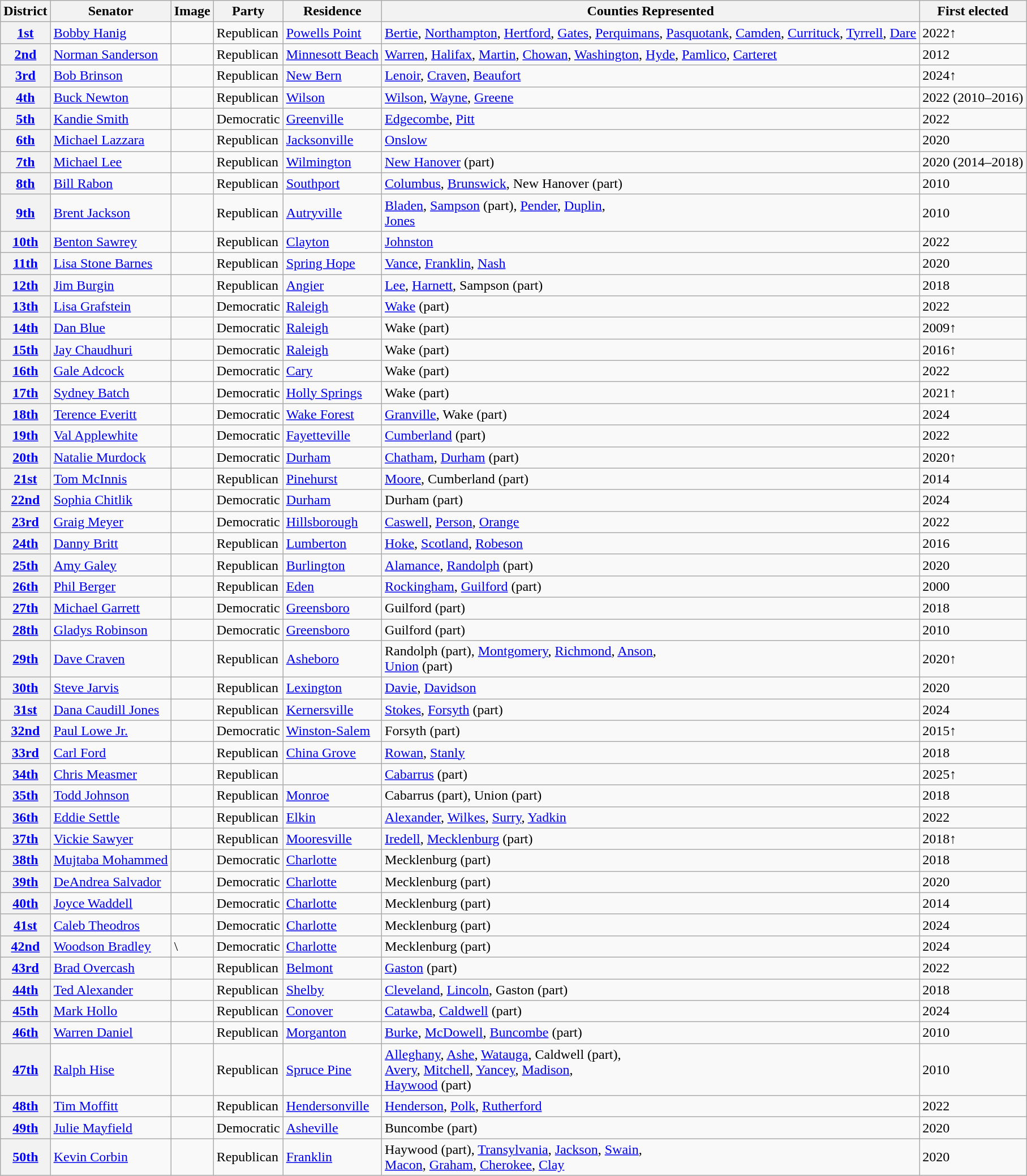<table class="wikitable sortable">
<tr>
<th>District</th>
<th>Senator</th>
<th>Image</th>
<th>Party</th>
<th>Residence</th>
<th>Counties Represented</th>
<th>First elected</th>
</tr>
<tr>
<th><a href='#'>1st</a></th>
<td data-sort-value="Hanig, Bobby"><a href='#'>Bobby Hanig</a></td>
<td></td>
<td>Republican</td>
<td><a href='#'>Powells Point</a></td>
<td><a href='#'>Bertie</a>, <a href='#'>Northampton</a>, <a href='#'>Hertford</a>, <a href='#'>Gates</a>, <a href='#'>Perquimans</a>, <a href='#'>Pasquotank</a>, <a href='#'>Camden</a>, <a href='#'>Currituck</a>, <a href='#'>Tyrrell</a>, <a href='#'>Dare</a></td>
<td>2022↑</td>
</tr>
<tr>
<th><a href='#'>2nd</a></th>
<td data-sort-value="Sanderson, Norman"><a href='#'>Norman Sanderson</a></td>
<td></td>
<td>Republican</td>
<td><a href='#'>Minnesott Beach</a></td>
<td><a href='#'>Warren</a>, <a href='#'>Halifax</a>, <a href='#'>Martin</a>, <a href='#'>Chowan</a>, <a href='#'>Washington</a>, <a href='#'>Hyde</a>, <a href='#'>Pamlico</a>, <a href='#'>Carteret</a></td>
<td>2012</td>
</tr>
<tr>
<th><a href='#'>3rd</a></th>
<td data-sort-value="Bob Brinson"><a href='#'>Bob Brinson</a></td>
<td></td>
<td>Republican</td>
<td><a href='#'>New Bern</a></td>
<td><a href='#'>Lenoir</a>, <a href='#'>Craven</a>, <a href='#'>Beaufort</a></td>
<td>2024↑</td>
</tr>
<tr>
<th><a href='#'>4th</a></th>
<td data-sort-value="Newton, Buck"><a href='#'>Buck Newton</a></td>
<td></td>
<td>Republican</td>
<td><a href='#'>Wilson</a></td>
<td><a href='#'>Wilson</a>, <a href='#'>Wayne</a>, <a href='#'>Greene</a></td>
<td>2022 (2010–2016)</td>
</tr>
<tr>
<th><a href='#'>5th</a></th>
<td data-sort-value="Smith, Kandie"><a href='#'>Kandie Smith</a></td>
<td></td>
<td>Democratic</td>
<td><a href='#'>Greenville</a></td>
<td><a href='#'>Edgecombe</a>, <a href='#'>Pitt</a></td>
<td>2022</td>
</tr>
<tr>
<th><a href='#'>6th</a></th>
<td data-sort-value="Lazzara, Michael"><a href='#'>Michael Lazzara</a></td>
<td></td>
<td>Republican</td>
<td><a href='#'>Jacksonville</a></td>
<td><a href='#'>Onslow</a></td>
<td>2020</td>
</tr>
<tr>
<th><a href='#'>7th</a></th>
<td data-sort-value="Lee, Michael"><a href='#'>Michael Lee</a></td>
<td></td>
<td>Republican</td>
<td><a href='#'>Wilmington</a></td>
<td><a href='#'>New Hanover</a> (part)</td>
<td>2020 (2014–2018)</td>
</tr>
<tr>
<th><a href='#'>8th</a></th>
<td data-sort-value="Rabon, Bill"><a href='#'>Bill Rabon</a></td>
<td></td>
<td>Republican</td>
<td><a href='#'>Southport</a></td>
<td><a href='#'>Columbus</a>, <a href='#'>Brunswick</a>, New Hanover (part)</td>
<td>2010</td>
</tr>
<tr>
<th><a href='#'>9th</a></th>
<td data-sort-value="Jackson, Brent"><a href='#'>Brent Jackson</a></td>
<td></td>
<td>Republican</td>
<td><a href='#'>Autryville</a></td>
<td><a href='#'>Bladen</a>, <a href='#'>Sampson</a> (part), <a href='#'>Pender</a>, <a href='#'>Duplin</a>, <br> <a href='#'>Jones</a></td>
<td>2010</td>
</tr>
<tr>
<th><a href='#'>10th</a></th>
<td data-sort-value="Sawrey, Benton"><a href='#'>Benton Sawrey</a></td>
<td></td>
<td>Republican</td>
<td><a href='#'>Clayton</a></td>
<td><a href='#'>Johnston</a></td>
<td>2022</td>
</tr>
<tr>
<th><a href='#'>11th</a></th>
<td data-sort-value="Barnes, Lisa Stone"><a href='#'>Lisa Stone Barnes</a></td>
<td></td>
<td>Republican</td>
<td><a href='#'>Spring Hope</a></td>
<td><a href='#'>Vance</a>, <a href='#'>Franklin</a>, <a href='#'>Nash</a></td>
<td>2020</td>
</tr>
<tr>
<th><a href='#'>12th</a></th>
<td data-sort-value="Burgin, Jim"><a href='#'>Jim Burgin</a></td>
<td></td>
<td>Republican</td>
<td><a href='#'>Angier</a></td>
<td><a href='#'>Lee</a>, <a href='#'>Harnett</a>, Sampson (part)</td>
<td>2018</td>
</tr>
<tr>
<th><a href='#'>13th</a></th>
<td data-sort-value="Grafstein, Lisa"><a href='#'>Lisa Grafstein</a></td>
<td></td>
<td>Democratic</td>
<td><a href='#'>Raleigh</a></td>
<td><a href='#'>Wake</a> (part)</td>
<td>2022</td>
</tr>
<tr>
<th><a href='#'>14th</a></th>
<td data-sort-value="Blue, Dan"><a href='#'>Dan Blue</a></td>
<td></td>
<td>Democratic</td>
<td><a href='#'>Raleigh</a></td>
<td>Wake (part)</td>
<td>2009↑</td>
</tr>
<tr>
<th><a href='#'>15th</a></th>
<td data-sort-value="Chaudhuri, Jay"><a href='#'>Jay Chaudhuri</a></td>
<td></td>
<td>Democratic</td>
<td><a href='#'>Raleigh</a></td>
<td>Wake (part)</td>
<td>2016↑</td>
</tr>
<tr>
<th><a href='#'>16th</a></th>
<td data-sort-value="Adcock, Gale"><a href='#'>Gale Adcock</a></td>
<td></td>
<td>Democratic</td>
<td><a href='#'>Cary</a></td>
<td>Wake (part)</td>
<td>2022</td>
</tr>
<tr>
<th><a href='#'>17th</a></th>
<td data-sort-value="Batch, Sydney"><a href='#'>Sydney Batch</a></td>
<td></td>
<td>Democratic</td>
<td><a href='#'>Holly Springs</a></td>
<td>Wake (part)</td>
<td>2021↑</td>
</tr>
<tr>
<th><a href='#'>18th</a></th>
<td data-sort-value="Everitt, Terence"><a href='#'>Terence Everitt</a></td>
<td></td>
<td>Democratic</td>
<td><a href='#'>Wake Forest</a></td>
<td><a href='#'>Granville</a>, Wake (part)</td>
<td>2024</td>
</tr>
<tr>
<th><a href='#'>19th</a></th>
<td data-sort-value="Applewhite, Val"><a href='#'>Val Applewhite</a></td>
<td></td>
<td>Democratic</td>
<td><a href='#'>Fayetteville</a></td>
<td><a href='#'>Cumberland</a> (part)</td>
<td>2022</td>
</tr>
<tr>
<th><a href='#'>20th</a></th>
<td data-sort-value="Murdock, Natalie"><a href='#'>Natalie Murdock</a></td>
<td></td>
<td>Democratic</td>
<td><a href='#'>Durham</a></td>
<td><a href='#'>Chatham</a>, <a href='#'>Durham</a> (part)</td>
<td>2020↑</td>
</tr>
<tr>
<th><a href='#'>21st</a></th>
<td data-sort-value="McInnis, Tom"><a href='#'>Tom McInnis</a></td>
<td></td>
<td>Republican</td>
<td><a href='#'>Pinehurst</a></td>
<td><a href='#'>Moore</a>, Cumberland (part)</td>
<td>2014</td>
</tr>
<tr>
<th><a href='#'>22nd</a></th>
<td data-sort-value="Chitlik, Sophia"><a href='#'>Sophia Chitlik</a></td>
<td></td>
<td>Democratic</td>
<td><a href='#'>Durham</a></td>
<td>Durham (part)</td>
<td>2024</td>
</tr>
<tr>
<th><a href='#'>23rd</a></th>
<td data-sort-value="Meyer, Graig"><a href='#'>Graig Meyer</a></td>
<td></td>
<td>Democratic</td>
<td><a href='#'>Hillsborough</a></td>
<td><a href='#'>Caswell</a>, <a href='#'>Person</a>, <a href='#'>Orange</a></td>
<td>2022</td>
</tr>
<tr>
<th><a href='#'>24th</a></th>
<td data-sort-value="Britt, Danny"><a href='#'>Danny Britt</a></td>
<td></td>
<td>Republican</td>
<td><a href='#'>Lumberton</a></td>
<td><a href='#'>Hoke</a>, <a href='#'>Scotland</a>, <a href='#'>Robeson</a></td>
<td>2016</td>
</tr>
<tr>
<th><a href='#'>25th</a></th>
<td data-sort-value="Galey, Amy"><a href='#'>Amy Galey</a></td>
<td></td>
<td>Republican</td>
<td><a href='#'>Burlington</a></td>
<td><a href='#'>Alamance</a>, <a href='#'>Randolph</a> (part)</td>
<td>2020</td>
</tr>
<tr>
<th><a href='#'>26th</a></th>
<td data-sort-value="Berger, Phil"><a href='#'>Phil Berger</a></td>
<td></td>
<td>Republican</td>
<td><a href='#'>Eden</a></td>
<td><a href='#'>Rockingham</a>, <a href='#'>Guilford</a> (part)</td>
<td>2000</td>
</tr>
<tr>
<th><a href='#'>27th</a></th>
<td data-sort-value="Garrett, Michael"><a href='#'>Michael Garrett</a></td>
<td></td>
<td>Democratic</td>
<td><a href='#'>Greensboro</a></td>
<td>Guilford (part)</td>
<td>2018</td>
</tr>
<tr>
<th><a href='#'>28th</a></th>
<td data-sort-value="Robinson, Gladys"><a href='#'>Gladys Robinson</a></td>
<td></td>
<td>Democratic</td>
<td><a href='#'>Greensboro</a></td>
<td>Guilford (part)</td>
<td>2010</td>
</tr>
<tr>
<th><a href='#'>29th</a></th>
<td data-sort-value="Craven, Dave"><a href='#'>Dave Craven</a></td>
<td></td>
<td>Republican</td>
<td><a href='#'>Asheboro</a></td>
<td>Randolph (part), <a href='#'>Montgomery</a>, <a href='#'>Richmond</a>, <a href='#'>Anson</a>, <br> <a href='#'>Union</a> (part)</td>
<td>2020↑</td>
</tr>
<tr>
<th><a href='#'>30th</a></th>
<td data-sort-value="Jarvis, Steven"><a href='#'>Steve Jarvis</a></td>
<td></td>
<td>Republican</td>
<td><a href='#'>Lexington</a></td>
<td><a href='#'>Davie</a>, <a href='#'>Davidson</a></td>
<td>2020</td>
</tr>
<tr>
<th><a href='#'>31st</a></th>
<td data-sort-value="Jones, Dana Caudill"><a href='#'>Dana Caudill Jones</a></td>
<td></td>
<td>Republican</td>
<td><a href='#'>Kernersville</a></td>
<td><a href='#'>Stokes</a>, <a href='#'>Forsyth</a> (part)</td>
<td>2024</td>
</tr>
<tr>
<th><a href='#'>32nd</a></th>
<td data-sort-value="Lowe, Paul Jr."><a href='#'>Paul Lowe Jr.</a></td>
<td></td>
<td>Democratic</td>
<td><a href='#'>Winston-Salem</a></td>
<td>Forsyth (part)</td>
<td>2015↑</td>
</tr>
<tr>
<th><a href='#'>33rd</a></th>
<td data-sort-value="Ford, Carl"><a href='#'>Carl Ford</a></td>
<td></td>
<td>Republican</td>
<td><a href='#'>China Grove</a></td>
<td><a href='#'>Rowan</a>, <a href='#'>Stanly</a></td>
<td>2018</td>
</tr>
<tr>
<th><a href='#'>34th</a></th>
<td data-sort-value="Measmer, Chris"><a href='#'>Chris Measmer</a></td>
<td></td>
<td>Republican</td>
<td></td>
<td><a href='#'>Cabarrus</a> (part)</td>
<td>2025↑</td>
</tr>
<tr>
<th><a href='#'>35th</a></th>
<td data-sort-value="Johnson, Todd"><a href='#'>Todd Johnson</a></td>
<td></td>
<td>Republican</td>
<td><a href='#'>Monroe</a></td>
<td>Cabarrus (part), Union (part)</td>
<td>2018</td>
</tr>
<tr>
<th><a href='#'>36th</a></th>
<td data-sort-value="Settle, Eddie"><a href='#'>Eddie Settle</a></td>
<td></td>
<td>Republican</td>
<td><a href='#'>Elkin</a></td>
<td><a href='#'>Alexander</a>, <a href='#'>Wilkes</a>, <a href='#'>Surry</a>, <a href='#'>Yadkin</a></td>
<td>2022</td>
</tr>
<tr>
<th><a href='#'>37th</a></th>
<td data-sort-value="Sawyer, Vickie"><a href='#'>Vickie Sawyer</a></td>
<td></td>
<td>Republican</td>
<td><a href='#'>Mooresville</a></td>
<td><a href='#'>Iredell</a>, <a href='#'>Mecklenburg</a> (part)</td>
<td>2018↑</td>
</tr>
<tr>
<th><a href='#'>38th</a></th>
<td data-sort-value="Mohammed, Mujtaba"><a href='#'>Mujtaba Mohammed</a></td>
<td></td>
<td>Democratic</td>
<td><a href='#'>Charlotte</a></td>
<td>Mecklenburg (part)</td>
<td>2018</td>
</tr>
<tr>
<th><a href='#'>39th</a></th>
<td data-sort-value="Salvador, DeAndrea"><a href='#'>DeAndrea Salvador</a></td>
<td></td>
<td>Democratic</td>
<td><a href='#'>Charlotte</a></td>
<td>Mecklenburg (part)</td>
<td>2020</td>
</tr>
<tr>
<th><a href='#'>40th</a></th>
<td data-sort-value="Waddell, Joyce"><a href='#'>Joyce Waddell</a></td>
<td></td>
<td>Democratic</td>
<td><a href='#'>Charlotte</a></td>
<td>Mecklenburg (part)</td>
<td>2014</td>
</tr>
<tr>
<th><a href='#'>41st</a></th>
<td data-sort-value="Theodros, Caleb"><a href='#'>Caleb Theodros</a></td>
<td></td>
<td>Democratic</td>
<td><a href='#'>Charlotte</a></td>
<td>Mecklenburg (part)</td>
<td>2024</td>
</tr>
<tr>
<th><a href='#'>42nd</a></th>
<td data-sort-value="Bradley, Woodson"><a href='#'>Woodson Bradley</a></td>
<td>\</td>
<td>Democratic</td>
<td><a href='#'>Charlotte</a></td>
<td>Mecklenburg (part)</td>
<td>2024</td>
</tr>
<tr>
<th><a href='#'>43rd</a></th>
<td data-sort-value="Overcash, Brad"><a href='#'>Brad Overcash</a></td>
<td></td>
<td>Republican</td>
<td><a href='#'>Belmont</a></td>
<td><a href='#'>Gaston</a> (part)</td>
<td>2022</td>
</tr>
<tr>
<th><a href='#'>44th</a></th>
<td data-sort-value="Alexander, Ted"><a href='#'>Ted Alexander</a></td>
<td></td>
<td>Republican</td>
<td><a href='#'>Shelby</a></td>
<td><a href='#'>Cleveland</a>, <a href='#'>Lincoln</a>, Gaston (part)</td>
<td>2018</td>
</tr>
<tr>
<th><a href='#'>45th</a></th>
<td data-sort-value="Hollo, Mark"><a href='#'>Mark Hollo</a></td>
<td></td>
<td>Republican</td>
<td><a href='#'>Conover</a></td>
<td><a href='#'>Catawba</a>, <a href='#'>Caldwell</a> (part)</td>
<td>2024</td>
</tr>
<tr>
<th><a href='#'>46th</a></th>
<td data-sort-value="Daniel, Warren"><a href='#'>Warren Daniel</a></td>
<td></td>
<td>Republican</td>
<td><a href='#'>Morganton</a></td>
<td><a href='#'>Burke</a>, <a href='#'>McDowell</a>, <a href='#'>Buncombe</a> (part)</td>
<td>2010</td>
</tr>
<tr>
<th><a href='#'>47th</a></th>
<td data-sort-value="Hise, Ralph"><a href='#'>Ralph Hise</a></td>
<td></td>
<td>Republican</td>
<td><a href='#'>Spruce Pine</a></td>
<td><a href='#'>Alleghany</a>, <a href='#'>Ashe</a>, <a href='#'>Watauga</a>, Caldwell (part), <br><a href='#'>Avery</a>, <a href='#'>Mitchell</a>, <a href='#'>Yancey</a>, <a href='#'>Madison</a>, <br> <a href='#'>Haywood</a> (part)</td>
<td>2010</td>
</tr>
<tr>
<th><a href='#'>48th</a></th>
<td data-sort-value="Moffitt, Tim"><a href='#'>Tim Moffitt</a></td>
<td></td>
<td>Republican</td>
<td><a href='#'>Hendersonville</a></td>
<td><a href='#'>Henderson</a>, <a href='#'>Polk</a>, <a href='#'>Rutherford</a></td>
<td>2022</td>
</tr>
<tr>
<th><a href='#'>49th</a></th>
<td data-sort-value="Mayfield, Julie"><a href='#'>Julie Mayfield</a></td>
<td></td>
<td>Democratic</td>
<td><a href='#'>Asheville</a></td>
<td>Buncombe (part)</td>
<td>2020</td>
</tr>
<tr>
<th><a href='#'>50th</a></th>
<td data-sort-value="Corbin, Kevin"><a href='#'>Kevin Corbin</a></td>
<td></td>
<td>Republican</td>
<td><a href='#'>Franklin</a></td>
<td>Haywood (part), <a href='#'>Transylvania</a>, <a href='#'>Jackson</a>, <a href='#'>Swain</a>, <br> <a href='#'>Macon</a>, <a href='#'>Graham</a>, <a href='#'>Cherokee</a>, <a href='#'>Clay</a></td>
<td>2020</td>
</tr>
</table>
